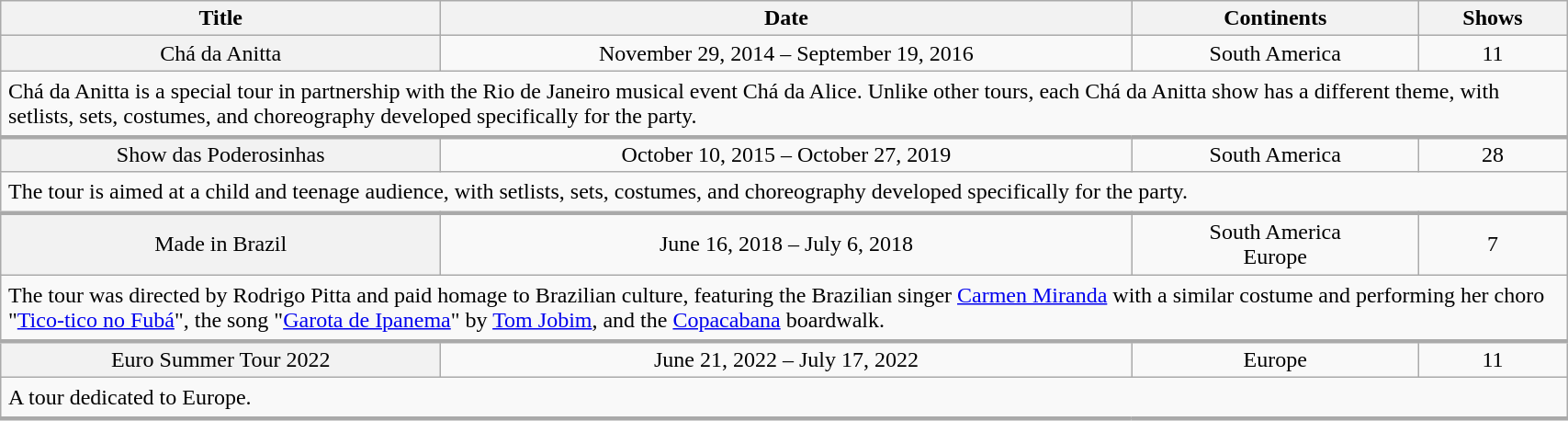<table class="wikitable plainrowheaders" style="text-align:center;" width="90%">
<tr>
<th scope="col">Title</th>
<th scope="col">Date</th>
<th scope="col">Continents</th>
<th scope="col">Shows</th>
</tr>
<tr>
<td scope="row" style="background-color: #f2f2f2;">Chá da Anitta</td>
<td>November 29, 2014 – September 19, 2016</td>
<td>South America</td>
<td>11</td>
</tr>
<tr>
<td colspan="4" style="border-bottom-width:3px; padding:5px; text-align:left;">Chá da Anitta is a special tour in partnership with the Rio de Janeiro musical event Chá da Alice. Unlike other tours, each Chá da Anitta show has a different theme, with setlists, sets, costumes, and choreography developed specifically for the party.</td>
</tr>
<tr>
</tr>
<tr>
<td scope="row" style="background-color: #f2f2f2;">Show das Poderosinhas</td>
<td>October 10, 2015 – October 27, 2019</td>
<td>South America</td>
<td>28</td>
</tr>
<tr>
<td colspan="4" style="border-bottom-width:3px; padding:5px; text-align:left;">The tour is aimed at a child and teenage audience, with setlists, sets, costumes, and choreography developed specifically for the party.</td>
</tr>
<tr>
<td scope="row" style="background-color: #f2f2f2;">Made in Brazil</td>
<td>June 16, 2018 – July 6, 2018</td>
<td>South America<br>Europe</td>
<td>7</td>
</tr>
<tr>
<td colspan="4" style="border-bottom-width:3px; padding:5px; text-align:left;">The tour was directed by Rodrigo Pitta and paid homage to Brazilian culture, featuring the Brazilian singer <a href='#'>Carmen Miranda</a> with a similar costume and performing her choro "<a href='#'>Tico-tico no Fubá</a>", the song "<a href='#'>Garota de Ipanema</a>" by <a href='#'>Tom Jobim</a>, and the <a href='#'>Copacabana</a> boardwalk.</td>
</tr>
<tr>
<td scope="row" style="background-color: #f2f2f2;">Euro Summer Tour 2022</td>
<td>June 21, 2022 – July 17, 2022</td>
<td>Europe</td>
<td>11</td>
</tr>
<tr>
<td colspan="4" style="border-bottom-width:3px; padding:5px; text-align:left;">A tour dedicated to Europe.</td>
</tr>
<tr>
</tr>
</table>
